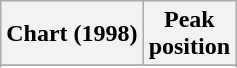<table class="wikitable sortable plainrowheaders" style="text-align:center">
<tr>
<th>Chart (1998)</th>
<th>Peak<br>position</th>
</tr>
<tr>
</tr>
<tr>
</tr>
<tr>
</tr>
<tr>
</tr>
<tr>
</tr>
</table>
